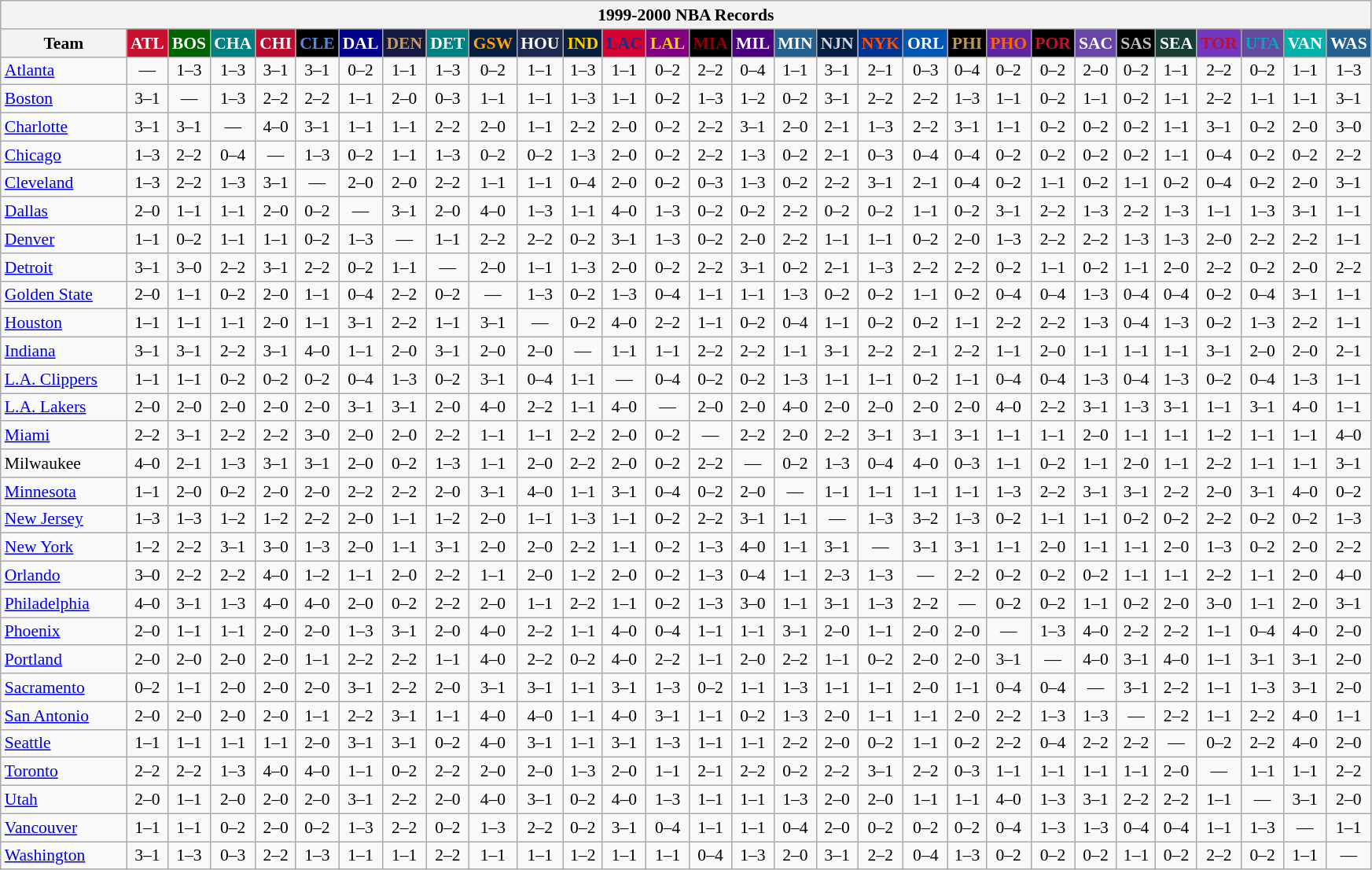<table class="wikitable" style="font-size:90%; text-align:center;">
<tr>
<th colspan=30>1999-2000 NBA Records</th>
</tr>
<tr>
<th width=100>Team</th>
<th style="background:#CA102F;color:#FFFFFF;width=35">ATL</th>
<th style="background:#006400;color:#FFFFFF;width=35">BOS</th>
<th style="background:#008080;color:#FFFFFF;width=35">CHA</th>
<th style="background:#BA0C2F;color:#FFFFFF;width=35">CHI</th>
<th style="background:#000000;color:#5787DC;width=35">CLE</th>
<th style="background:#00008B;color:#FFFFFF;width=35">DAL</th>
<th style="background:#141A44;color:#C69966;width=35">DEN</th>
<th style="background:#008080;color:#FFFFFF;width=35">DET</th>
<th style="background:#031E41;color:#FEA302;width=35">GSW</th>
<th style="background:#1D2951;color:#FFFFFF;width=35">HOU</th>
<th style="background:#081F3F;color:#FDCC04;width=35">IND</th>
<th style="background:#D40032;color:#1A2E8B;width=35">LAC</th>
<th style="background:#800080;color:#FFD700;width=35">LAL</th>
<th style="background:#000000;color:#8B0000;width=35">MIA</th>
<th style="background:#4B0082;color:#FFFFFF;width=35">MIL</th>
<th style="background:#236192;color:#FFFFFF;width=35">MIN</th>
<th style="background:#031E41;color:#CED5DD;width=35">NJN</th>
<th style="background:#003593;color:#FF4F03;width=35">NYK</th>
<th style="background:#0056B5;color:#FFFFFF;width=35">ORL</th>
<th style="background:#000000;color:#BB9754;width=35">PHI</th>
<th style="background:#5F24A0;color:#FF6303;width=35">PHO</th>
<th style="background:#000000;color:#C90F2E;width=35">POR</th>
<th style="background:#6846A8;color:#FFFFFF;width=35">SAC</th>
<th style="background:#000000;color:#C0C0C0;width=35">SAS</th>
<th style="background:#173F36;color:#FFFFFF;width=35">SEA</th>
<th style="background:#7436BF;color:#BE0F34;width=35">TOR</th>
<th style="background:#644A9C;color:#149BC7;width=35">UTA</th>
<th style="background:#00B2AA;color:#FFFFFF;width=35">VAN</th>
<th style="background:#236192;color:#FFFFFF;width=35">WAS</th>
</tr>
<tr>
<td style="text-align:left;"><a href='#'>Atlanta</a></td>
<td>—</td>
<td>1–3</td>
<td>1–3</td>
<td>3–1</td>
<td>3–1</td>
<td>0–2</td>
<td>1–1</td>
<td>1–3</td>
<td>0–2</td>
<td>1–1</td>
<td>1–3</td>
<td>1–1</td>
<td>0–2</td>
<td>2–2</td>
<td>0–4</td>
<td>1–1</td>
<td>3–1</td>
<td>2–1</td>
<td>0–3</td>
<td>0–4</td>
<td>0–2</td>
<td>0–2</td>
<td>2–0</td>
<td>0–2</td>
<td>1–1</td>
<td>2–2</td>
<td>0–2</td>
<td>1–1</td>
<td>1–3</td>
</tr>
<tr>
<td style="text-align:left;"><a href='#'>Boston</a></td>
<td>3–1</td>
<td>—</td>
<td>1–3</td>
<td>2–2</td>
<td>2–2</td>
<td>1–1</td>
<td>2–0</td>
<td>0–3</td>
<td>1–1</td>
<td>1–1</td>
<td>1–3</td>
<td>1–1</td>
<td>0–2</td>
<td>1–3</td>
<td>1–2</td>
<td>0–2</td>
<td>3–1</td>
<td>2–2</td>
<td>2–2</td>
<td>1–3</td>
<td>1–1</td>
<td>0–2</td>
<td>1–1</td>
<td>0–2</td>
<td>1–1</td>
<td>2–2</td>
<td>1–1</td>
<td>1–1</td>
<td>3–1</td>
</tr>
<tr>
<td style="text-align:left;"><a href='#'>Charlotte</a></td>
<td>3–1</td>
<td>3–1</td>
<td>—</td>
<td>4–0</td>
<td>3–1</td>
<td>1–1</td>
<td>1–1</td>
<td>2–2</td>
<td>2–0</td>
<td>1–1</td>
<td>2–2</td>
<td>2–0</td>
<td>0–2</td>
<td>2–2</td>
<td>3–1</td>
<td>2–0</td>
<td>2–1</td>
<td>1–3</td>
<td>2–2</td>
<td>3–1</td>
<td>1–1</td>
<td>0–2</td>
<td>0–2</td>
<td>0–2</td>
<td>1–1</td>
<td>3–1</td>
<td>0–2</td>
<td>2–0</td>
<td>3–0</td>
</tr>
<tr>
<td style="text-align:left;"><a href='#'>Chicago</a></td>
<td>1–3</td>
<td>2–2</td>
<td>0–4</td>
<td>—</td>
<td>1–3</td>
<td>0–2</td>
<td>1–1</td>
<td>1–3</td>
<td>0–2</td>
<td>0–2</td>
<td>1–3</td>
<td>2–0</td>
<td>0–2</td>
<td>2–2</td>
<td>1–3</td>
<td>0–2</td>
<td>2–1</td>
<td>0–3</td>
<td>0–4</td>
<td>0–4</td>
<td>0–2</td>
<td>0–2</td>
<td>0–2</td>
<td>0–2</td>
<td>1–1</td>
<td>0–4</td>
<td>0–2</td>
<td>0–2</td>
<td>2–2</td>
</tr>
<tr>
<td style="text-align:left;"><a href='#'>Cleveland</a></td>
<td>1–3</td>
<td>2–2</td>
<td>1–3</td>
<td>3–1</td>
<td>—</td>
<td>2–0</td>
<td>2–0</td>
<td>2–2</td>
<td>1–1</td>
<td>1–1</td>
<td>0–4</td>
<td>2–0</td>
<td>0–2</td>
<td>0–3</td>
<td>1–3</td>
<td>0–2</td>
<td>2–2</td>
<td>3–1</td>
<td>2–1</td>
<td>0–4</td>
<td>0–2</td>
<td>1–1</td>
<td>0–2</td>
<td>1–1</td>
<td>0–2</td>
<td>0–4</td>
<td>0–2</td>
<td>2–0</td>
<td>3–1</td>
</tr>
<tr>
<td style="text-align:left;"><a href='#'>Dallas</a></td>
<td>2–0</td>
<td>1–1</td>
<td>1–1</td>
<td>2–0</td>
<td>0–2</td>
<td>—</td>
<td>3–1</td>
<td>2–0</td>
<td>4–0</td>
<td>1–3</td>
<td>1–1</td>
<td>4–0</td>
<td>1–3</td>
<td>0–2</td>
<td>0–2</td>
<td>2–2</td>
<td>0–2</td>
<td>0–2</td>
<td>1–1</td>
<td>0–2</td>
<td>3–1</td>
<td>2–2</td>
<td>1–3</td>
<td>2–2</td>
<td>1–3</td>
<td>1–1</td>
<td>1–3</td>
<td>3–1</td>
<td>1–1</td>
</tr>
<tr>
<td style="text-align:left;"><a href='#'>Denver</a></td>
<td>1–1</td>
<td>0–2</td>
<td>1–1</td>
<td>1–1</td>
<td>0–2</td>
<td>1–3</td>
<td>—</td>
<td>1–1</td>
<td>2–2</td>
<td>2–2</td>
<td>0–2</td>
<td>3–1</td>
<td>1–3</td>
<td>0–2</td>
<td>2–0</td>
<td>2–2</td>
<td>1–1</td>
<td>1–1</td>
<td>0–2</td>
<td>2–0</td>
<td>1–3</td>
<td>2–2</td>
<td>2–2</td>
<td>1–3</td>
<td>1–3</td>
<td>2–0</td>
<td>2–2</td>
<td>2–2</td>
<td>1–1</td>
</tr>
<tr>
<td style="text-align:left;"><a href='#'>Detroit</a></td>
<td>3–1</td>
<td>3–0</td>
<td>2–2</td>
<td>3–1</td>
<td>2–2</td>
<td>0–2</td>
<td>1–1</td>
<td>—</td>
<td>2–0</td>
<td>1–1</td>
<td>1–3</td>
<td>2–0</td>
<td>0–2</td>
<td>2–2</td>
<td>3–1</td>
<td>0–2</td>
<td>2–1</td>
<td>1–3</td>
<td>2–2</td>
<td>2–2</td>
<td>0–2</td>
<td>1–1</td>
<td>0–2</td>
<td>1–1</td>
<td>2–0</td>
<td>2–2</td>
<td>0–2</td>
<td>2–0</td>
<td>2–2</td>
</tr>
<tr>
<td style="text-align:left;"><a href='#'>Golden State</a></td>
<td>2–0</td>
<td>1–1</td>
<td>0–2</td>
<td>2–0</td>
<td>1–1</td>
<td>0–4</td>
<td>2–2</td>
<td>0–2</td>
<td>—</td>
<td>1–3</td>
<td>0–2</td>
<td>1–3</td>
<td>0–4</td>
<td>1–1</td>
<td>1–1</td>
<td>1–3</td>
<td>0–2</td>
<td>0–2</td>
<td>1–1</td>
<td>0–2</td>
<td>0–4</td>
<td>0–4</td>
<td>1–3</td>
<td>0–4</td>
<td>0–4</td>
<td>0–2</td>
<td>0–4</td>
<td>3–1</td>
<td>1–1</td>
</tr>
<tr>
<td style="text-align:left;"><a href='#'>Houston</a></td>
<td>1–1</td>
<td>1–1</td>
<td>1–1</td>
<td>2–0</td>
<td>1–1</td>
<td>3–1</td>
<td>2–2</td>
<td>1–1</td>
<td>3–1</td>
<td>—</td>
<td>0–2</td>
<td>4–0</td>
<td>2–2</td>
<td>1–1</td>
<td>0–2</td>
<td>0–4</td>
<td>1–1</td>
<td>0–2</td>
<td>0–2</td>
<td>1–1</td>
<td>2–2</td>
<td>2–2</td>
<td>1–3</td>
<td>0–4</td>
<td>1–3</td>
<td>0–2</td>
<td>1–3</td>
<td>2–2</td>
<td>1–1</td>
</tr>
<tr>
<td style="text-align:left;"><a href='#'>Indiana</a></td>
<td>3–1</td>
<td>3–1</td>
<td>2–2</td>
<td>3–1</td>
<td>4–0</td>
<td>1–1</td>
<td>2–0</td>
<td>3–1</td>
<td>2–0</td>
<td>2–0</td>
<td>—</td>
<td>1–1</td>
<td>1–1</td>
<td>2–2</td>
<td>2–2</td>
<td>1–1</td>
<td>3–1</td>
<td>2–2</td>
<td>2–1</td>
<td>2–2</td>
<td>1–1</td>
<td>2–0</td>
<td>1–1</td>
<td>1–1</td>
<td>1–1</td>
<td>3–1</td>
<td>2–0</td>
<td>2–0</td>
<td>2–1</td>
</tr>
<tr>
<td style="text-align:left;"><a href='#'>L.A. Clippers</a></td>
<td>1–1</td>
<td>1–1</td>
<td>0–2</td>
<td>0–2</td>
<td>0–2</td>
<td>0–4</td>
<td>1–3</td>
<td>0–2</td>
<td>3–1</td>
<td>0–4</td>
<td>1–1</td>
<td>—</td>
<td>0–4</td>
<td>0–2</td>
<td>0–2</td>
<td>1–3</td>
<td>1–1</td>
<td>1–1</td>
<td>0–2</td>
<td>1–1</td>
<td>0–4</td>
<td>0–4</td>
<td>1–3</td>
<td>0–4</td>
<td>1–3</td>
<td>0–2</td>
<td>0–4</td>
<td>1–3</td>
<td>1–1</td>
</tr>
<tr>
<td style="text-align:left;"><a href='#'>L.A. Lakers</a></td>
<td>2–0</td>
<td>2–0</td>
<td>2–0</td>
<td>2–0</td>
<td>2–0</td>
<td>3–1</td>
<td>3–1</td>
<td>2–0</td>
<td>4–0</td>
<td>2–2</td>
<td>1–1</td>
<td>4–0</td>
<td>—</td>
<td>2–0</td>
<td>2–0</td>
<td>4–0</td>
<td>2–0</td>
<td>2–0</td>
<td>2–0</td>
<td>2–0</td>
<td>4–0</td>
<td>2–2</td>
<td>3–1</td>
<td>1–3</td>
<td>3–1</td>
<td>1–1</td>
<td>3–1</td>
<td>4–0</td>
<td>1–1</td>
</tr>
<tr>
<td style="text-align:left;"><a href='#'>Miami</a></td>
<td>2–2</td>
<td>3–1</td>
<td>2–2</td>
<td>2–2</td>
<td>3–0</td>
<td>2–0</td>
<td>2–0</td>
<td>2–2</td>
<td>1–1</td>
<td>1–1</td>
<td>2–2</td>
<td>2–0</td>
<td>0–2</td>
<td>—</td>
<td>2–2</td>
<td>2–0</td>
<td>2–2</td>
<td>3–1</td>
<td>3–1</td>
<td>3–1</td>
<td>1–1</td>
<td>1–1</td>
<td>2–0</td>
<td>1–1</td>
<td>1–1</td>
<td>1–2</td>
<td>1–1</td>
<td>1–1</td>
<td>4–0</td>
</tr>
<tr>
<td style="text-align:left;">Milwaukee</td>
<td>4–0</td>
<td>2–1</td>
<td>1–3</td>
<td>3–1</td>
<td>3–1</td>
<td>2–0</td>
<td>0–2</td>
<td>1–3</td>
<td>1–1</td>
<td>2–0</td>
<td>2–2</td>
<td>2–0</td>
<td>0–2</td>
<td>2–2</td>
<td>—</td>
<td>0–2</td>
<td>1–3</td>
<td>0–4</td>
<td>4–0</td>
<td>0–3</td>
<td>1–1</td>
<td>0–2</td>
<td>1–1</td>
<td>2–0</td>
<td>1–1</td>
<td>2–2</td>
<td>1–1</td>
<td>1–1</td>
<td>3–1</td>
</tr>
<tr>
<td style="text-align:left;"><a href='#'>Minnesota</a></td>
<td>1–1</td>
<td>2–0</td>
<td>0–2</td>
<td>2–0</td>
<td>2–0</td>
<td>2–2</td>
<td>2–2</td>
<td>2–0</td>
<td>3–1</td>
<td>4–0</td>
<td>1–1</td>
<td>3–1</td>
<td>0–4</td>
<td>0–2</td>
<td>2–0</td>
<td>—</td>
<td>1–1</td>
<td>1–1</td>
<td>1–1</td>
<td>1–1</td>
<td>1–3</td>
<td>2–2</td>
<td>3–1</td>
<td>3–1</td>
<td>2–2</td>
<td>2–0</td>
<td>3–1</td>
<td>4–0</td>
<td>0–2</td>
</tr>
<tr>
<td style="text-align:left;"><a href='#'>New Jersey</a></td>
<td>1–3</td>
<td>1–3</td>
<td>1–2</td>
<td>1–2</td>
<td>2–2</td>
<td>2–0</td>
<td>1–1</td>
<td>1–2</td>
<td>2–0</td>
<td>1–1</td>
<td>1–3</td>
<td>1–1</td>
<td>0–2</td>
<td>2–2</td>
<td>3–1</td>
<td>1–1</td>
<td>—</td>
<td>1–3</td>
<td>3–2</td>
<td>1–3</td>
<td>0–2</td>
<td>1–1</td>
<td>1–1</td>
<td>0–2</td>
<td>0–2</td>
<td>2–2</td>
<td>0–2</td>
<td>0–2</td>
<td>1–3</td>
</tr>
<tr>
<td style="text-align:left;"><a href='#'>New York</a></td>
<td>1–2</td>
<td>2–2</td>
<td>3–1</td>
<td>3–0</td>
<td>1–3</td>
<td>2–0</td>
<td>1–1</td>
<td>3–1</td>
<td>2–0</td>
<td>2–0</td>
<td>2–2</td>
<td>1–1</td>
<td>0–2</td>
<td>1–3</td>
<td>4–0</td>
<td>1–1</td>
<td>3–1</td>
<td>—</td>
<td>3–1</td>
<td>3–1</td>
<td>1–1</td>
<td>2–0</td>
<td>1–1</td>
<td>1–1</td>
<td>2–0</td>
<td>1–3</td>
<td>0–2</td>
<td>2–0</td>
<td>2–2</td>
</tr>
<tr>
<td style="text-align:left;"><a href='#'>Orlando</a></td>
<td>3–0</td>
<td>2–2</td>
<td>2–2</td>
<td>4–0</td>
<td>1–2</td>
<td>1–1</td>
<td>2–0</td>
<td>2–2</td>
<td>1–1</td>
<td>2–0</td>
<td>1–2</td>
<td>2–0</td>
<td>0–2</td>
<td>1–3</td>
<td>0–4</td>
<td>1–1</td>
<td>2–3</td>
<td>1–3</td>
<td>—</td>
<td>2–2</td>
<td>0–2</td>
<td>0–2</td>
<td>0–2</td>
<td>1–1</td>
<td>1–1</td>
<td>2–2</td>
<td>1–1</td>
<td>2–0</td>
<td>4–0</td>
</tr>
<tr>
<td style="text-align:left;"><a href='#'>Philadelphia</a></td>
<td>4–0</td>
<td>3–1</td>
<td>1–3</td>
<td>4–0</td>
<td>4–0</td>
<td>2–0</td>
<td>0–2</td>
<td>2–2</td>
<td>2–0</td>
<td>1–1</td>
<td>2–2</td>
<td>1–1</td>
<td>0–2</td>
<td>1–3</td>
<td>3–0</td>
<td>1–1</td>
<td>3–1</td>
<td>1–3</td>
<td>2–2</td>
<td>—</td>
<td>0–2</td>
<td>0–2</td>
<td>1–1</td>
<td>0–2</td>
<td>2–0</td>
<td>3–0</td>
<td>1–1</td>
<td>2–0</td>
<td>3–1</td>
</tr>
<tr>
<td style="text-align:left;"><a href='#'>Phoenix</a></td>
<td>2–0</td>
<td>1–1</td>
<td>1–1</td>
<td>2–0</td>
<td>2–0</td>
<td>1–3</td>
<td>3–1</td>
<td>2–0</td>
<td>4–0</td>
<td>2–2</td>
<td>1–1</td>
<td>4–0</td>
<td>0–4</td>
<td>1–1</td>
<td>1–1</td>
<td>3–1</td>
<td>2–0</td>
<td>1–1</td>
<td>2–0</td>
<td>2–0</td>
<td>—</td>
<td>1–3</td>
<td>4–0</td>
<td>2–2</td>
<td>2–2</td>
<td>1–1</td>
<td>0–4</td>
<td>4–0</td>
<td>2–0</td>
</tr>
<tr>
<td style="text-align:left;"><a href='#'>Portland</a></td>
<td>2–0</td>
<td>2–0</td>
<td>2–0</td>
<td>2–0</td>
<td>1–1</td>
<td>2–2</td>
<td>2–2</td>
<td>1–1</td>
<td>4–0</td>
<td>2–2</td>
<td>0–2</td>
<td>4–0</td>
<td>2–2</td>
<td>1–1</td>
<td>2–0</td>
<td>2–2</td>
<td>1–1</td>
<td>0–2</td>
<td>2–0</td>
<td>2–0</td>
<td>3–1</td>
<td>—</td>
<td>4–0</td>
<td>3–1</td>
<td>4–0</td>
<td>1–1</td>
<td>3–1</td>
<td>3–1</td>
<td>2–0</td>
</tr>
<tr>
<td style="text-align:left;"><a href='#'>Sacramento</a></td>
<td>0–2</td>
<td>1–1</td>
<td>2–0</td>
<td>2–0</td>
<td>2–0</td>
<td>3–1</td>
<td>2–2</td>
<td>2–0</td>
<td>3–1</td>
<td>3–1</td>
<td>1–1</td>
<td>3–1</td>
<td>1–3</td>
<td>0–2</td>
<td>1–1</td>
<td>1–3</td>
<td>1–1</td>
<td>1–1</td>
<td>2–0</td>
<td>1–1</td>
<td>0–4</td>
<td>0–4</td>
<td>—</td>
<td>3–1</td>
<td>2–2</td>
<td>1–1</td>
<td>1–3</td>
<td>3–1</td>
<td>2–0</td>
</tr>
<tr>
<td style="text-align:left;"><a href='#'>San Antonio</a></td>
<td>2–0</td>
<td>2–0</td>
<td>2–0</td>
<td>2–0</td>
<td>1–1</td>
<td>2–2</td>
<td>3–1</td>
<td>1–1</td>
<td>4–0</td>
<td>4–0</td>
<td>1–1</td>
<td>4–0</td>
<td>3–1</td>
<td>1–1</td>
<td>0–2</td>
<td>1–3</td>
<td>2–0</td>
<td>1–1</td>
<td>1–1</td>
<td>2–0</td>
<td>2–2</td>
<td>1–3</td>
<td>1–3</td>
<td>—</td>
<td>2–2</td>
<td>1–1</td>
<td>2–2</td>
<td>4–0</td>
<td>1–1</td>
</tr>
<tr>
<td style="text-align:left;"><a href='#'>Seattle</a></td>
<td>1–1</td>
<td>1–1</td>
<td>1–1</td>
<td>1–1</td>
<td>2–0</td>
<td>3–1</td>
<td>3–1</td>
<td>0–2</td>
<td>4–0</td>
<td>3–1</td>
<td>1–1</td>
<td>3–1</td>
<td>1–3</td>
<td>1–1</td>
<td>1–1</td>
<td>2–2</td>
<td>2–0</td>
<td>0–2</td>
<td>1–1</td>
<td>0–2</td>
<td>2–2</td>
<td>0–4</td>
<td>2–2</td>
<td>2–2</td>
<td>—</td>
<td>0–2</td>
<td>2–2</td>
<td>4–0</td>
<td>2–0</td>
</tr>
<tr>
<td style="text-align:left;"><a href='#'>Toronto</a></td>
<td>2–2</td>
<td>2–2</td>
<td>1–3</td>
<td>4–0</td>
<td>4–0</td>
<td>1–1</td>
<td>0–2</td>
<td>2–2</td>
<td>2–0</td>
<td>2–0</td>
<td>1–3</td>
<td>2–0</td>
<td>1–1</td>
<td>2–1</td>
<td>2–2</td>
<td>0–2</td>
<td>2–2</td>
<td>3–1</td>
<td>2–2</td>
<td>0–3</td>
<td>1–1</td>
<td>1–1</td>
<td>1–1</td>
<td>1–1</td>
<td>2–0</td>
<td>—</td>
<td>1–1</td>
<td>1–1</td>
<td>2–2</td>
</tr>
<tr>
<td style="text-align:left;"><a href='#'>Utah</a></td>
<td>2–0</td>
<td>1–1</td>
<td>2–0</td>
<td>2–0</td>
<td>2–0</td>
<td>3–1</td>
<td>2–2</td>
<td>2–0</td>
<td>4–0</td>
<td>3–1</td>
<td>0–2</td>
<td>4–0</td>
<td>1–3</td>
<td>1–1</td>
<td>1–1</td>
<td>1–3</td>
<td>2–0</td>
<td>2–0</td>
<td>1–1</td>
<td>1–1</td>
<td>4–0</td>
<td>1–3</td>
<td>3–1</td>
<td>2–2</td>
<td>2–2</td>
<td>1–1</td>
<td>—</td>
<td>3–1</td>
<td>2–0</td>
</tr>
<tr>
<td style="text-align:left;"><a href='#'>Vancouver</a></td>
<td>1–1</td>
<td>1–1</td>
<td>0–2</td>
<td>2–0</td>
<td>0–2</td>
<td>1–3</td>
<td>2–2</td>
<td>0–2</td>
<td>1–3</td>
<td>2–2</td>
<td>0–2</td>
<td>3–1</td>
<td>0–4</td>
<td>1–1</td>
<td>1–1</td>
<td>0–4</td>
<td>2–0</td>
<td>0–2</td>
<td>0–2</td>
<td>0–2</td>
<td>0–4</td>
<td>1–3</td>
<td>1–3</td>
<td>0–4</td>
<td>0–4</td>
<td>1–1</td>
<td>1–3</td>
<td>—</td>
<td>1–1</td>
</tr>
<tr>
<td style="text-align:left;"><a href='#'>Washington</a></td>
<td>3–1</td>
<td>1–3</td>
<td>0–3</td>
<td>2–2</td>
<td>1–3</td>
<td>1–1</td>
<td>1–1</td>
<td>2–2</td>
<td>1–1</td>
<td>1–1</td>
<td>1–2</td>
<td>1–1</td>
<td>1–1</td>
<td>0–4</td>
<td>1–3</td>
<td>2–0</td>
<td>3–1</td>
<td>2–2</td>
<td>0–4</td>
<td>1–3</td>
<td>0–2</td>
<td>0–2</td>
<td>0–2</td>
<td>1–1</td>
<td>0–2</td>
<td>2–2</td>
<td>0–2</td>
<td>1–1</td>
<td>—</td>
</tr>
</table>
